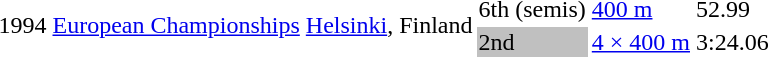<table>
<tr>
<td rowspan=2>1994</td>
<td rowspan=2><a href='#'>European Championships</a></td>
<td rowspan=2><a href='#'>Helsinki</a>, Finland</td>
<td>6th (semis)</td>
<td><a href='#'>400 m</a></td>
<td>52.99</td>
</tr>
<tr>
<td style="background-color:silver;">2nd</td>
<td><a href='#'>4 × 400 m</a></td>
<td>3:24.06</td>
</tr>
</table>
